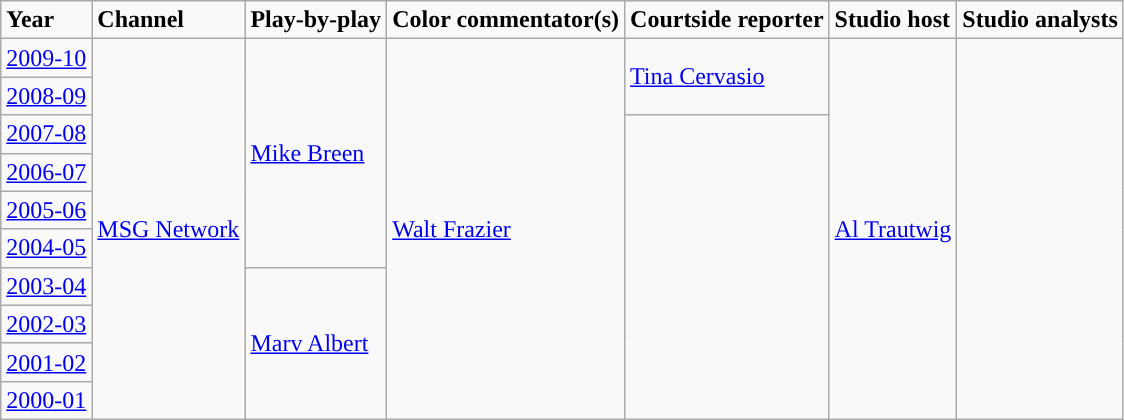<table class="wikitable">
<tr>
<td><strong>Year</strong></td>
<td><strong>Channel</strong></td>
<td><strong>Play-by-play</strong></td>
<td><strong>Color commentator(s)</strong></td>
<td><strong>Courtside reporter</strong></td>
<td><strong>Studio host</strong></td>
<td><strong>Studio analysts</strong></td>
</tr>
<tr>
<td><a href='#'>2009-10</a></td>
<td rowspan=10><a href='#'>MSG Network</a></td>
<td rowspan=6><a href='#'>Mike Breen</a></td>
<td rowspan=10><a href='#'>Walt Frazier</a></td>
<td rowspan=2><a href='#'>Tina Cervasio</a></td>
<td rowspan=10><a href='#'>Al Trautwig</a></td>
</tr>
<tr>
<td><a href='#'>2008-09</a></td>
</tr>
<tr>
<td><a href='#'>2007-08</a></td>
</tr>
<tr>
<td><a href='#'>2006-07</a></td>
</tr>
<tr>
<td><a href='#'>2005-06</a></td>
</tr>
<tr>
<td><a href='#'>2004-05</a></td>
</tr>
<tr>
<td><a href='#'>2003-04</a></td>
<td rowspan=4><a href='#'>Marv Albert</a></td>
</tr>
<tr>
<td><a href='#'>2002-03</a></td>
</tr>
<tr>
<td><a href='#'>2001-02</a></td>
</tr>
<tr>
<td><a href='#'>2000-01</a></td>
</tr>
</table>
